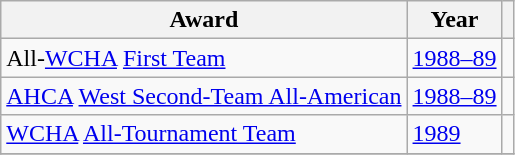<table class="wikitable">
<tr>
<th>Award</th>
<th>Year</th>
<th></th>
</tr>
<tr>
<td>All-<a href='#'>WCHA</a> <a href='#'>First Team</a></td>
<td><a href='#'>1988–89</a></td>
<td></td>
</tr>
<tr>
<td><a href='#'>AHCA</a> <a href='#'>West Second-Team All-American</a></td>
<td><a href='#'>1988–89</a></td>
<td></td>
</tr>
<tr>
<td><a href='#'>WCHA</a> <a href='#'>All-Tournament Team</a></td>
<td><a href='#'>1989</a></td>
<td></td>
</tr>
<tr>
</tr>
</table>
